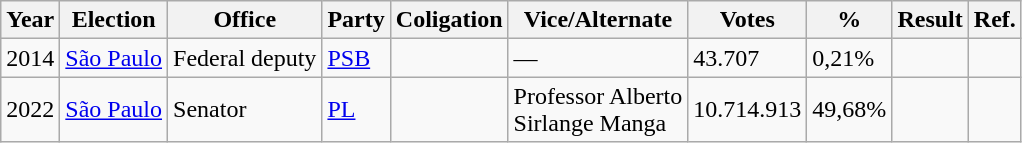<table class="wikitable">
<tr>
<th>Year</th>
<th>Election</th>
<th>Office</th>
<th>Party</th>
<th>Coligation</th>
<th>Vice/Alternate</th>
<th>Votes</th>
<th>%</th>
<th>Result</th>
<th>Ref.</th>
</tr>
<tr>
<td>2014</td>
<td><a href='#'>São Paulo</a></td>
<td>Federal deputy</td>
<td><a href='#'>PSB</a></td>
<td></td>
<td>—</td>
<td>43.707</td>
<td>0,21%</td>
<td></td>
<td></td>
</tr>
<tr>
<td>2022</td>
<td><a href='#'>São Paulo</a></td>
<td>Senator</td>
<td><a href='#'>PL</a></td>
<td></td>
<td>Professor Alberto<br>Sirlange Manga</td>
<td>10.714.913</td>
<td>49,68%</td>
<td></td>
<td></td>
</tr>
</table>
